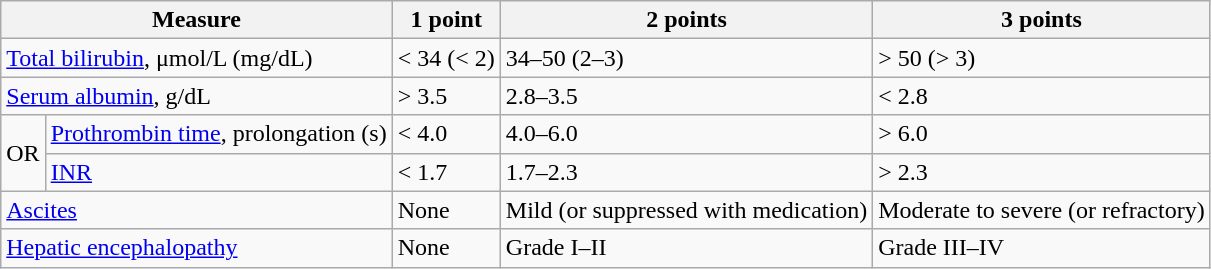<table class="wikitable" style="border-collapse:collapse">
<tr>
<th colspan=2>Measure</th>
<th>1 point</th>
<th>2 points</th>
<th>3 points</th>
</tr>
<tr>
<td colspan=2><a href='#'>Total bilirubin</a>, μmol/L (mg/dL)</td>
<td>< 34 (< 2)</td>
<td>34–50 (2–3)</td>
<td>> 50 (> 3)</td>
</tr>
<tr>
<td colspan=2><a href='#'>Serum albumin</a>, g/dL</td>
<td>> 3.5</td>
<td>2.8–3.5</td>
<td>< 2.8</td>
</tr>
<tr>
<td rowspan=2>OR</td>
<td><a href='#'>Prothrombin time</a>, prolongation (s)</td>
<td>< 4.0<br></td>
<td>4.0–6.0<br></td>
<td>> 6.0<br></td>
</tr>
<tr>
<td><a href='#'>INR</a></td>
<td>< 1.7</td>
<td>1.7–2.3</td>
<td>> 2.3</td>
</tr>
<tr>
<td colspan=2><a href='#'>Ascites</a></td>
<td>None</td>
<td>Mild (or suppressed with medication)</td>
<td>Moderate to severe (or refractory)</td>
</tr>
<tr>
<td colspan=2><a href='#'>Hepatic encephalopathy</a></td>
<td>None</td>
<td>Grade I–II</td>
<td>Grade III–IV</td>
</tr>
</table>
